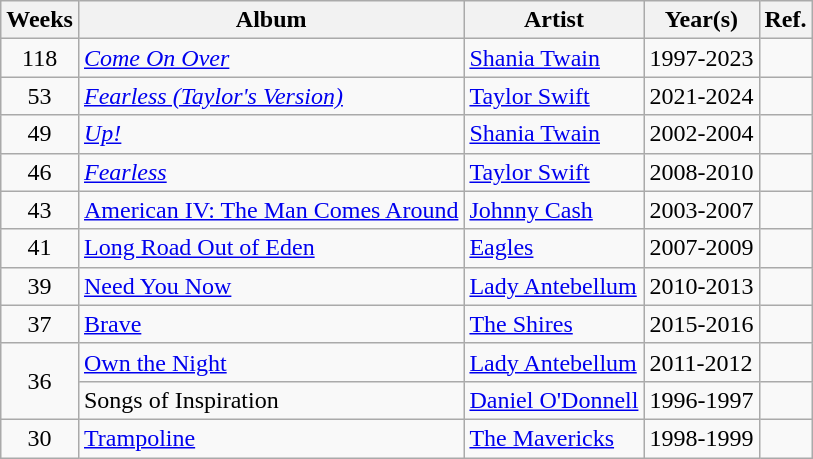<table class="wikitable plainrowheaders sortable">
<tr>
<th scope=col>Weeks</th>
<th scope=col>Album</th>
<th scope=col>Artist</th>
<th scope=col>Year(s)</th>
<th scope=col>Ref.</th>
</tr>
<tr>
<td align="center">118</td>
<td><em><a href='#'>Come On Over</a></em></td>
<td><a href='#'>Shania Twain</a></td>
<td>1997-2023</td>
<td align="center"></td>
</tr>
<tr>
<td align="center">53</td>
<td><em><a href='#'>Fearless (Taylor's Version)</a></em></td>
<td><a href='#'>Taylor Swift</a></td>
<td>2021-2024</td>
<td align="center"></td>
</tr>
<tr>
<td align="center">49</td>
<td><em><a href='#'>Up!</a></em></td>
<td><a href='#'>Shania Twain</a></td>
<td>2002-2004</td>
<td align="center"></td>
</tr>
<tr>
<td align="center">46</td>
<td><em><a href='#'>Fearless</a> </em></td>
<td><a href='#'>Taylor Swift</a><em></td>
<td>2008-2010</td>
<td align="center"></td>
</tr>
<tr>
<td align="center">43</td>
<td></em><a href='#'>American IV: The Man Comes Around</a><em></td>
<td><a href='#'>Johnny Cash</a></td>
<td>2003-2007</td>
<td align="center"></td>
</tr>
<tr>
<td align="center">41</td>
<td></em><a href='#'>Long Road Out of Eden</a><em></td>
<td><a href='#'>Eagles</a></td>
<td>2007-2009</td>
<td align="center"></td>
</tr>
<tr>
<td align="center">39</td>
<td></em><a href='#'>Need You Now</a><em></td>
<td><a href='#'>Lady Antebellum</a></td>
<td>2010-2013</td>
<td align="center"></td>
</tr>
<tr>
<td align="center">37</td>
<td></em><a href='#'>Brave</a><em></td>
<td><a href='#'>The Shires</a></td>
<td>2015-2016</td>
<td align="center"></td>
</tr>
<tr>
<td align="center" rowspan=2>36</td>
<td></em><a href='#'>Own the Night</a><em></td>
<td><a href='#'>Lady Antebellum</a></td>
<td>2011-2012</td>
<td align="center"></td>
</tr>
<tr>
<td></em>Songs of Inspiration<em></td>
<td><a href='#'>Daniel O'Donnell</a></td>
<td>1996-1997</td>
<td align="center"></td>
</tr>
<tr>
<td align="center">30</td>
<td></em><a href='#'>Trampoline</a><em></td>
<td><a href='#'>The Mavericks</a></td>
<td>1998-1999</td>
<td align="center"></td>
</tr>
</table>
